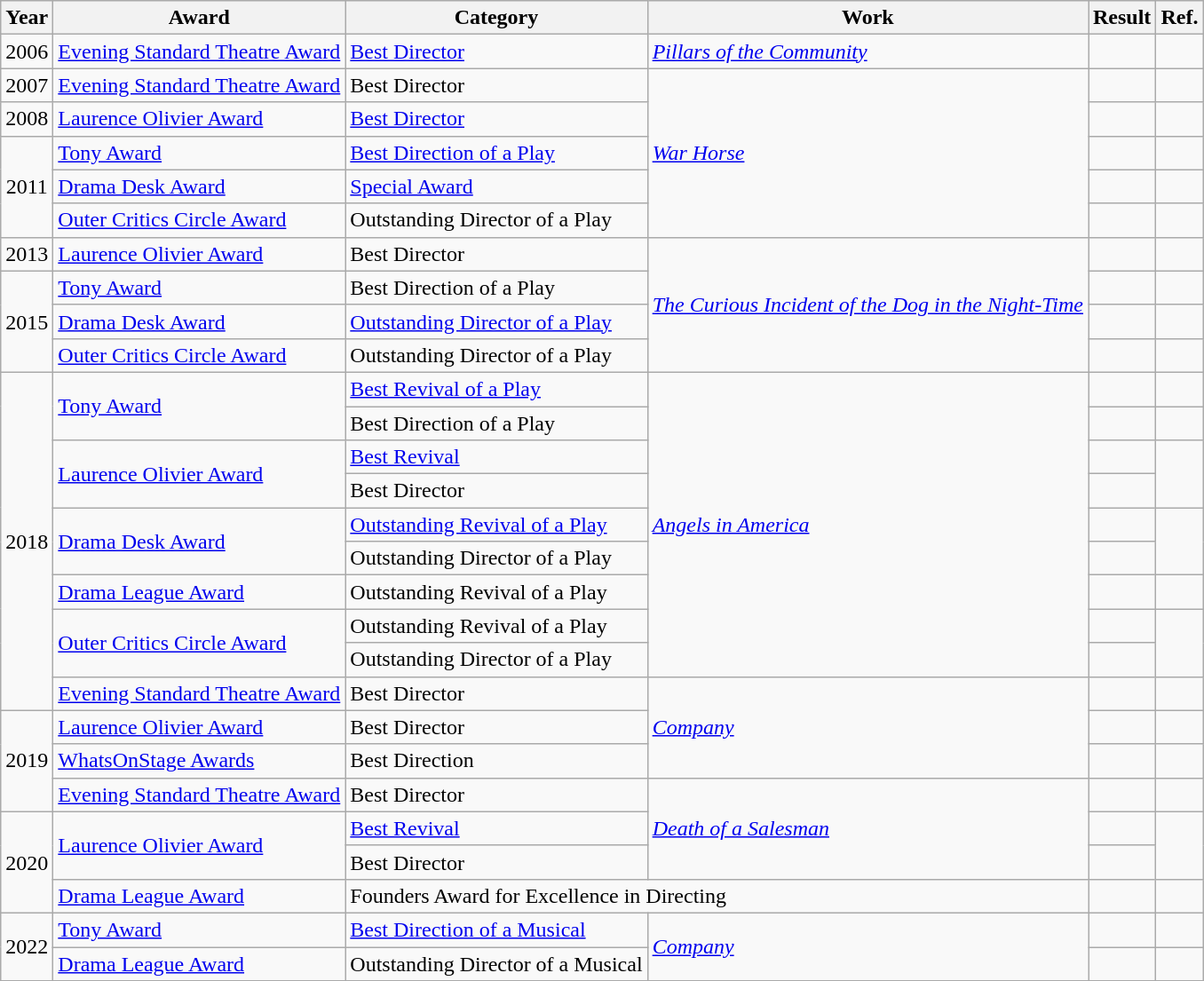<table class="wikitable sortable">
<tr>
<th scope="col">Year</th>
<th scope="col">Award</th>
<th scope="col">Category</th>
<th scope="col">Work</th>
<th>Result</th>
<th class="unsortable" scope="col">Ref.</th>
</tr>
<tr>
<td align="center">2006</td>
<td><a href='#'>Evening Standard Theatre Award</a></td>
<td><a href='#'>Best Director</a></td>
<td><em><a href='#'>Pillars of the Community</a></em></td>
<td></td>
<td></td>
</tr>
<tr>
<td align="center">2007</td>
<td><a href='#'>Evening Standard Theatre Award</a></td>
<td>Best Director</td>
<td rowspan="5"><em><a href='#'>War Horse</a></em></td>
<td></td>
<td></td>
</tr>
<tr>
<td align="center">2008</td>
<td><a href='#'>Laurence Olivier Award</a></td>
<td><a href='#'>Best Director</a></td>
<td></td>
<td></td>
</tr>
<tr>
<td rowspan="3" align="center">2011</td>
<td><a href='#'>Tony Award</a></td>
<td><a href='#'>Best Direction of a Play</a></td>
<td></td>
<td></td>
</tr>
<tr>
<td><a href='#'>Drama Desk Award</a></td>
<td><a href='#'>Special Award</a></td>
<td></td>
<td></td>
</tr>
<tr>
<td><a href='#'>Outer Critics Circle Award</a></td>
<td>Outstanding Director of a Play</td>
<td></td>
<td></td>
</tr>
<tr>
<td align="center">2013</td>
<td><a href='#'>Laurence Olivier Award</a></td>
<td>Best Director</td>
<td rowspan="4"><em><a href='#'>The Curious Incident of the Dog in the Night-Time</a></em></td>
<td></td>
<td></td>
</tr>
<tr>
<td rowspan="3" align="center">2015</td>
<td><a href='#'>Tony Award</a></td>
<td>Best Direction of a Play</td>
<td></td>
<td></td>
</tr>
<tr>
<td><a href='#'>Drama Desk Award</a></td>
<td><a href='#'>Outstanding Director of a Play</a></td>
<td></td>
<td></td>
</tr>
<tr>
<td><a href='#'>Outer Critics Circle Award</a></td>
<td>Outstanding Director of a Play</td>
<td></td>
<td></td>
</tr>
<tr>
<td rowspan="10" align="center">2018</td>
<td rowspan="2"><a href='#'>Tony Award</a></td>
<td><a href='#'>Best Revival of a Play</a></td>
<td rowspan="9"><em><a href='#'>Angels in America</a></em></td>
<td></td>
<td></td>
</tr>
<tr>
<td>Best Direction of a Play</td>
<td></td>
<td></td>
</tr>
<tr>
<td rowspan="2"><a href='#'>Laurence Olivier Award</a></td>
<td><a href='#'>Best Revival</a></td>
<td></td>
<td rowspan="2"></td>
</tr>
<tr>
<td>Best Director</td>
<td></td>
</tr>
<tr>
<td rowspan="2"><a href='#'>Drama Desk Award</a></td>
<td><a href='#'>Outstanding Revival of a Play</a></td>
<td></td>
<td rowspan="2"></td>
</tr>
<tr>
<td>Outstanding Director of a Play</td>
<td></td>
</tr>
<tr>
<td><a href='#'>Drama League Award</a></td>
<td>Outstanding Revival of a Play</td>
<td></td>
<td></td>
</tr>
<tr>
<td rowspan="2"><a href='#'>Outer Critics Circle Award</a></td>
<td>Outstanding Revival of a Play</td>
<td></td>
<td rowspan="2"></td>
</tr>
<tr>
<td>Outstanding Director of a Play</td>
<td></td>
</tr>
<tr>
<td><a href='#'>Evening Standard Theatre Award</a></td>
<td>Best Director</td>
<td rowspan="3"><a href='#'><em>Company</em></a></td>
<td></td>
<td></td>
</tr>
<tr>
<td rowspan="3" align="center">2019</td>
<td><a href='#'>Laurence Olivier Award</a></td>
<td>Best Director</td>
<td></td>
<td></td>
</tr>
<tr>
<td><a href='#'>WhatsOnStage Awards</a></td>
<td>Best Direction</td>
<td></td>
<td></td>
</tr>
<tr>
<td><a href='#'>Evening Standard Theatre Award</a></td>
<td>Best Director</td>
<td rowspan="3"><em><a href='#'>Death of a Salesman</a></em></td>
<td></td>
<td></td>
</tr>
<tr>
<td rowspan="3" align="center">2020</td>
<td rowspan="2"><a href='#'>Laurence Olivier Award</a></td>
<td><a href='#'>Best Revival</a></td>
<td></td>
<td rowspan="2"></td>
</tr>
<tr>
<td>Best Director</td>
<td></td>
</tr>
<tr>
<td><a href='#'>Drama League Award</a></td>
<td colspan="2">Founders Award for Excellence in Directing</td>
<td></td>
<td></td>
</tr>
<tr>
<td rowspan="4" align="center">2022</td>
<td><a href='#'>Tony Award</a></td>
<td><a href='#'>Best Direction of a Musical</a></td>
<td rowspan="2"><em><a href='#'>Company</a></em></td>
<td></td>
<td></td>
</tr>
<tr>
<td><a href='#'>Drama League Award</a></td>
<td>Outstanding Director of a Musical</td>
<td></td>
<td></td>
</tr>
</table>
